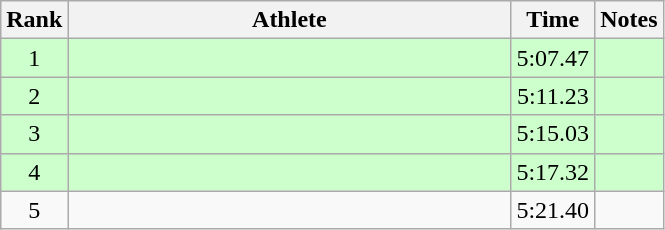<table class="wikitable" style="text-align:center">
<tr>
<th>Rank</th>
<th Style="width:18em">Athlete</th>
<th>Time</th>
<th>Notes</th>
</tr>
<tr style="background:#cfc">
<td>1</td>
<td style="text-align:left"></td>
<td>5:07.47</td>
<td></td>
</tr>
<tr style="background:#cfc">
<td>2</td>
<td style="text-align:left"></td>
<td>5:11.23</td>
<td></td>
</tr>
<tr style="background:#cfc">
<td>3</td>
<td style="text-align:left"></td>
<td>5:15.03</td>
<td></td>
</tr>
<tr style="background:#cfc">
<td>4</td>
<td style="text-align:left"></td>
<td>5:17.32</td>
<td></td>
</tr>
<tr>
<td>5</td>
<td style="text-align:left"></td>
<td>5:21.40</td>
<td></td>
</tr>
</table>
